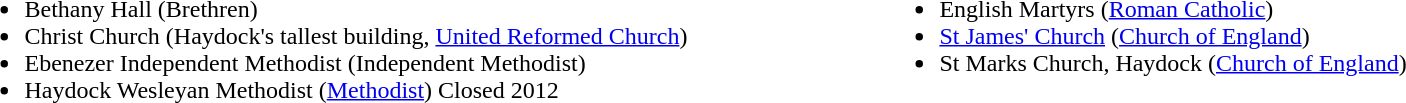<table>
<tr>
<td valign="top"><br><ul><li>Bethany Hall (Brethren)</li><li>Christ Church (Haydock's tallest building, <a href='#'>United Reformed Church</a>)</li><li>Ebenezer Independent Methodist (Independent Methodist)</li><li>Haydock Wesleyan Methodist (<a href='#'>Methodist</a>) Closed 2012</li></ul></td>
<td style="width:120px;"> </td>
<td valign="top"><br><ul><li>English Martyrs (<a href='#'>Roman Catholic</a>)</li><li><a href='#'>St James' Church</a> (<a href='#'>Church of England</a>)</li><li>St Marks Church, Haydock (<a href='#'>Church of England</a>)</li></ul></td>
</tr>
</table>
